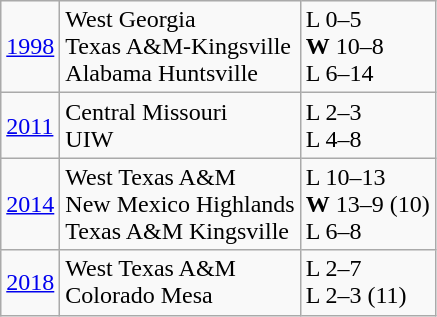<table class="wikitable">
<tr>
<td><a href='#'>1998</a></td>
<td>West Georgia<br>Texas A&M-Kingsville<br>Alabama Huntsville</td>
<td>L 0–5<br><strong>W</strong> 10–8<br>L 6–14</td>
</tr>
<tr>
<td><a href='#'>2011</a></td>
<td>Central Missouri<br>UIW</td>
<td>L 2–3<br>L 4–8</td>
</tr>
<tr>
<td><a href='#'>2014</a></td>
<td>West Texas A&M<br>New Mexico Highlands<br>Texas A&M Kingsville</td>
<td>L 10–13<br><strong>W</strong> 13–9 (10)<br>L 6–8</td>
</tr>
<tr>
<td><a href='#'>2018</a></td>
<td>West Texas A&M<br>Colorado Mesa</td>
<td>L 2–7<br>L 2–3 (11)</td>
</tr>
</table>
